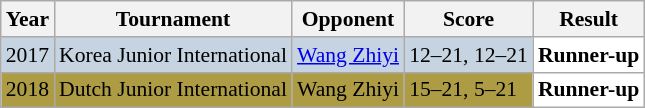<table class="sortable wikitable" style="font-size: 90%;">
<tr>
<th>Year</th>
<th>Tournament</th>
<th>Opponent</th>
<th>Score</th>
<th>Result</th>
</tr>
<tr style="background:#C6D4E1">
<td align="center">2017</td>
<td align="left">Korea Junior International</td>
<td align="left"> <a href='#'>Wang Zhiyi</a></td>
<td align="left">12–21, 12–21</td>
<td style="text-align:left; background:white"> <strong>Runner-up</strong></td>
</tr>
<tr style="background:#AE9C45">
<td align="center">2018</td>
<td align="left">Dutch Junior International</td>
<td align="left"> Wang Zhiyi</td>
<td align="left">15–21, 5–21</td>
<td style="text-align:left; background:white"> <strong>Runner-up</strong></td>
</tr>
</table>
